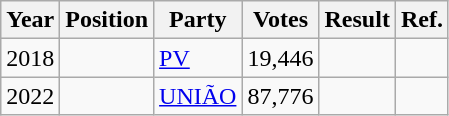<table class="wikitable">
<tr>
<th>Year</th>
<th>Position</th>
<th>Party</th>
<th>Votes</th>
<th>Result</th>
<th>Ref.</th>
</tr>
<tr>
<td>2018</td>
<td></td>
<td><a href='#'>PV</a></td>
<td>19,446</td>
<td></td>
<td></td>
</tr>
<tr>
<td>2022</td>
<td></td>
<td><a href='#'>UNIÃO</a></td>
<td>87,776</td>
<td></td>
<td></td>
</tr>
</table>
